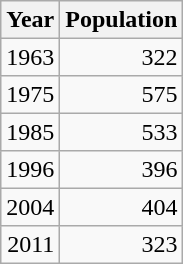<table class="wikitable" style="line-height:1.1em;">
<tr>
<th>Year</th>
<th>Population</th>
</tr>
<tr align="right">
<td>1963</td>
<td>322</td>
</tr>
<tr align="right">
<td>1975</td>
<td>575</td>
</tr>
<tr align="right">
<td>1985</td>
<td>533</td>
</tr>
<tr align="right">
<td>1996</td>
<td>396</td>
</tr>
<tr align="right">
<td>2004</td>
<td>404</td>
</tr>
<tr align="right">
<td>2011</td>
<td>323</td>
</tr>
</table>
